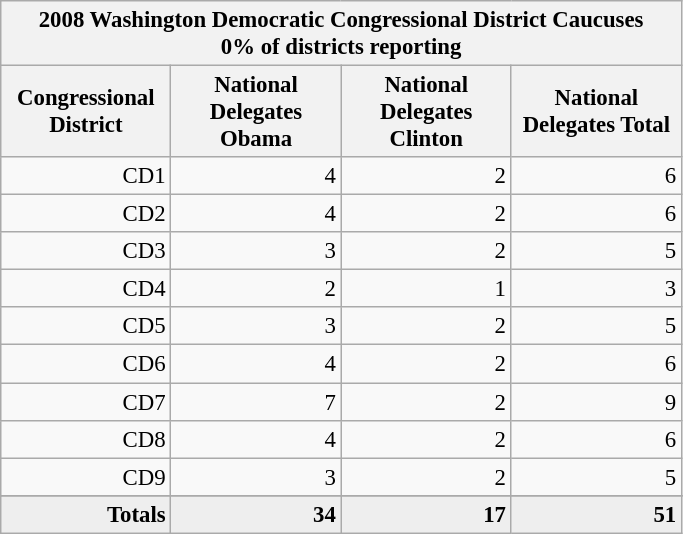<table class="wikitable" style="font-size: 95%; text-align:right;">
<tr>
<th colspan="6">2008 Washington Democratic Congressional District Caucuses<br>0% of districts reporting</th>
</tr>
<tr>
<th style="width: 7em">Congressional District</th>
<th style="width: 7em">National Delegates Obama</th>
<th style="width: 7em">National Delegates Clinton</th>
<th style="width: 7em">National Delegates Total</th>
</tr>
<tr>
<td>CD1</td>
<td>4</td>
<td>2</td>
<td>6</td>
</tr>
<tr>
<td>CD2</td>
<td>4</td>
<td>2</td>
<td>6</td>
</tr>
<tr>
<td>CD3</td>
<td>3</td>
<td>2</td>
<td>5</td>
</tr>
<tr>
<td>CD4</td>
<td>2</td>
<td>1</td>
<td>3</td>
</tr>
<tr>
<td>CD5</td>
<td>3</td>
<td>2</td>
<td>5</td>
</tr>
<tr>
<td>CD6</td>
<td>4</td>
<td>2</td>
<td>6</td>
</tr>
<tr>
<td>CD7</td>
<td>7</td>
<td>2</td>
<td>9</td>
</tr>
<tr>
<td>CD8</td>
<td>4</td>
<td>2</td>
<td>6</td>
</tr>
<tr>
<td>CD9</td>
<td>3</td>
<td>2</td>
<td>5</td>
</tr>
<tr>
</tr>
<tr bgcolor="#EEEEEE" style="margin-right:0.5em">
<td><strong>Totals</strong></td>
<td><strong>34</strong></td>
<td><strong>17</strong></td>
<td><strong>51</strong></td>
</tr>
</table>
